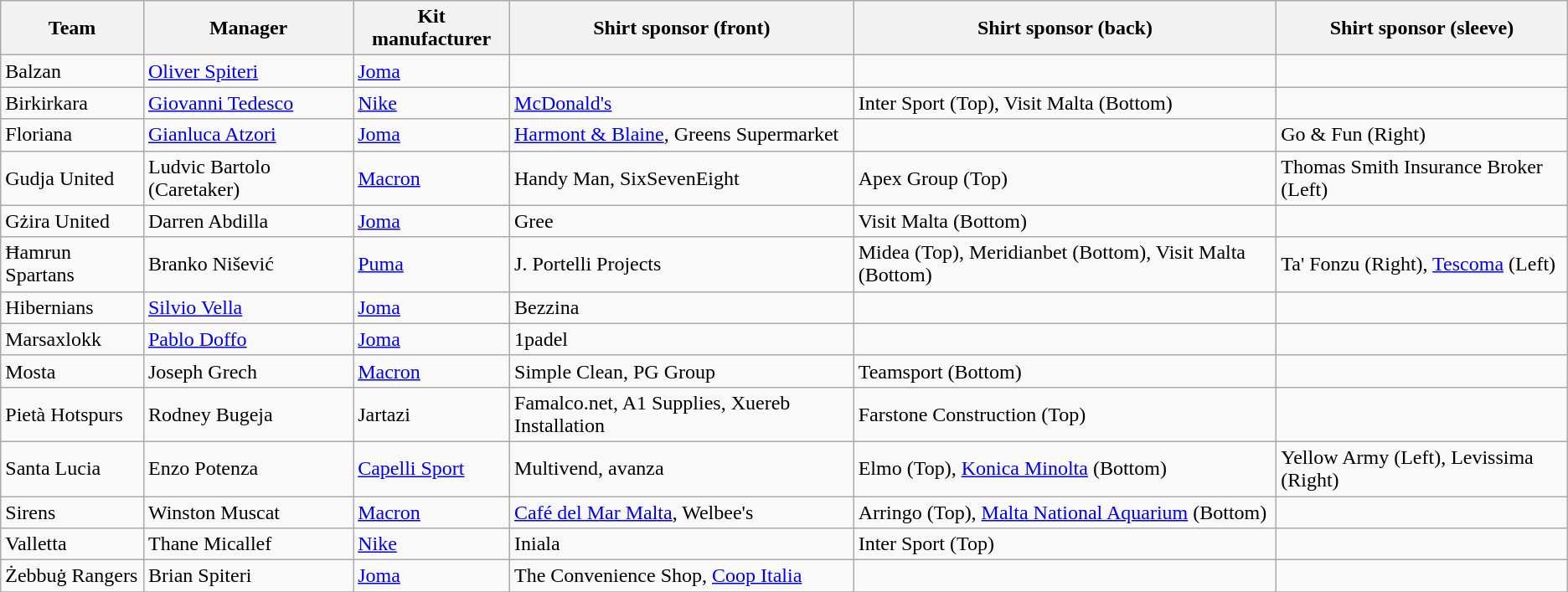<table class="wikitable sortable">
<tr>
<th>Team</th>
<th>Manager</th>
<th>Kit manufacturer</th>
<th>Shirt sponsor (front)</th>
<th>Shirt sponsor (back)</th>
<th>Shirt sponsor (sleeve)</th>
</tr>
<tr>
<td>Balzan</td>
<td> <a href='#'>Oliver Spiteri</a></td>
<td><a href='#'>Joma</a></td>
<td></td>
<td></td>
<td></td>
</tr>
<tr>
<td>Birkirkara</td>
<td> <a href='#'>Giovanni Tedesco</a></td>
<td><a href='#'>Nike</a></td>
<td><a href='#'>McDonald's</a></td>
<td>Inter Sport (Top), Visit Malta (Bottom)</td>
<td></td>
</tr>
<tr>
<td>Floriana</td>
<td> <a href='#'>Gianluca Atzori</a></td>
<td><a href='#'>Joma</a></td>
<td><a href='#'>Harmont & Blaine</a>, Greens Supermarket</td>
<td></td>
<td>Go & Fun (Right)</td>
</tr>
<tr>
<td>Gudja United</td>
<td> Ludvic Bartolo (Caretaker)</td>
<td><a href='#'>Macron</a></td>
<td>Handy Man, SixSevenEight</td>
<td>Apex Group (Top)</td>
<td>Thomas Smith Insurance Broker (Left)</td>
</tr>
<tr>
<td>Gżira United</td>
<td> Darren Abdilla</td>
<td><a href='#'>Joma</a></td>
<td>Gree</td>
<td>Visit Malta (Bottom)</td>
<td></td>
</tr>
<tr>
<td>Ħamrun Spartans</td>
<td> Branko Nišević</td>
<td><a href='#'>Puma</a></td>
<td>J. Portelli Projects</td>
<td>Midea (Top), Meridianbet (Bottom), Visit Malta (Bottom)</td>
<td>Ta' Fonzu (Right), <a href='#'>Tescoma</a> (Left)</td>
</tr>
<tr>
<td>Hibernians</td>
<td> <a href='#'>Silvio Vella</a></td>
<td><a href='#'>Joma</a></td>
<td>Bezzina</td>
<td></td>
<td></td>
</tr>
<tr>
<td>Marsaxlokk</td>
<td> <a href='#'>Pablo Doffo</a></td>
<td><a href='#'>Joma</a></td>
<td>1padel</td>
<td></td>
<td></td>
</tr>
<tr>
<td>Mosta</td>
<td> Joseph Grech</td>
<td><a href='#'>Macron</a></td>
<td>Simple Clean, PG Group</td>
<td>Teamsport (Bottom)</td>
<td></td>
</tr>
<tr>
<td>Pietà Hotspurs</td>
<td> Rodney Bugeja</td>
<td>Jartazi</td>
<td>Famalco.net, A1 Supplies, Xuereb Installation</td>
<td>Farstone Construction (Top)</td>
<td></td>
</tr>
<tr>
<td>Santa Lucia</td>
<td> Enzo Potenza</td>
<td><a href='#'>Capelli Sport</a></td>
<td>Multivend, avanza</td>
<td>Elmo (Top), <a href='#'>Konica Minolta</a> (Bottom)</td>
<td>Yellow Army (Left), Levissima (Right)</td>
</tr>
<tr>
<td>Sirens</td>
<td> Winston Muscat</td>
<td><a href='#'>Macron</a></td>
<td><a href='#'>Café del Mar Malta</a>, Welbee's</td>
<td>Arringo (Top), <a href='#'>Malta National Aquarium</a> (Bottom)</td>
<td></td>
</tr>
<tr>
<td>Valletta</td>
<td> Thane Micallef</td>
<td><a href='#'>Nike</a></td>
<td>Iniala</td>
<td>Inter Sport (Top)</td>
<td></td>
</tr>
<tr>
<td>Żebbuġ Rangers</td>
<td> Brian Spiteri</td>
<td><a href='#'>Joma</a></td>
<td>The Convenience Shop, <a href='#'>Coop Italia</a></td>
<td></td>
<td></td>
</tr>
<tr>
</tr>
</table>
